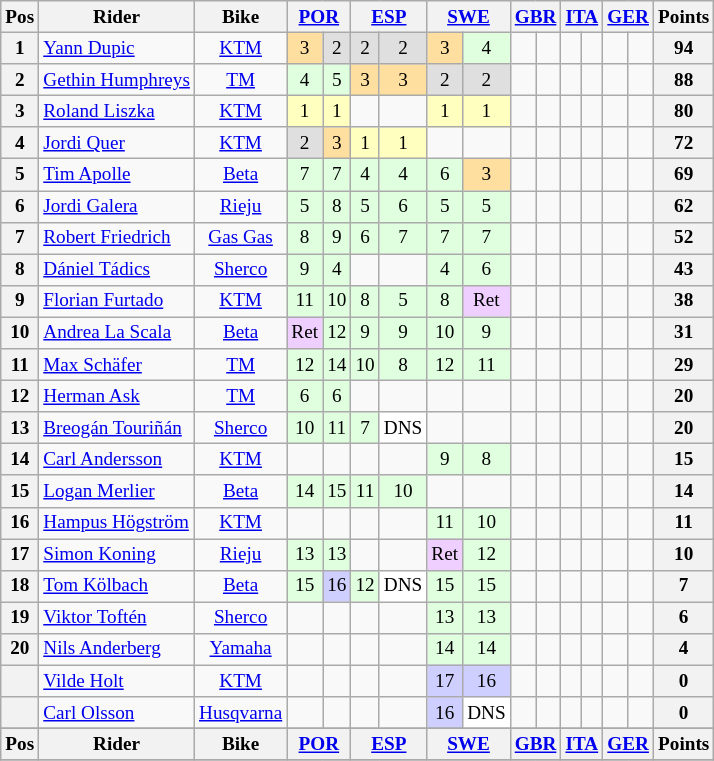<table class="wikitable" style="font-size: 80%; text-align:center">
<tr valign="top">
<th valign="middle">Pos</th>
<th valign="middle">Rider</th>
<th valign="middle">Bike</th>
<th colspan=2><a href='#'>POR</a><br></th>
<th colspan=2><a href='#'>ESP</a><br></th>
<th colspan=2><a href='#'>SWE</a><br></th>
<th colspan=2><a href='#'>GBR</a><br></th>
<th colspan=2><a href='#'>ITA</a><br></th>
<th colspan=2><a href='#'>GER</a><br></th>
<th valign="middle">Points</th>
</tr>
<tr>
<th>1</th>
<td align=left> <a href='#'>Yann Dupic</a></td>
<td><a href='#'>KTM</a></td>
<td style="background:#ffdf9f;">3</td>
<td style="background:#dfdfdf;">2</td>
<td style="background:#dfdfdf;">2</td>
<td style="background:#dfdfdf;">2</td>
<td style="background:#ffdf9f;">3</td>
<td style="background:#dfffdf;">4</td>
<td></td>
<td></td>
<td></td>
<td></td>
<td></td>
<td></td>
<th>94</th>
</tr>
<tr>
<th>2</th>
<td align=left> <a href='#'>Gethin Humphreys</a></td>
<td><a href='#'>TM</a></td>
<td style="background:#dfffdf;">4</td>
<td style="background:#dfffdf;">5</td>
<td style="background:#ffdf9f;">3</td>
<td style="background:#ffdf9f;">3</td>
<td style="background:#dfdfdf;">2</td>
<td style="background:#dfdfdf;">2</td>
<td></td>
<td></td>
<td></td>
<td></td>
<td></td>
<td></td>
<th>88</th>
</tr>
<tr>
<th>3</th>
<td align=left> <a href='#'>Roland Liszka</a></td>
<td><a href='#'>KTM</a></td>
<td style="background:#ffffbf;">1</td>
<td style="background:#ffffbf;">1</td>
<td></td>
<td></td>
<td style="background:#ffffbf;">1</td>
<td style="background:#ffffbf;">1</td>
<td></td>
<td></td>
<td></td>
<td></td>
<td></td>
<td></td>
<th>80</th>
</tr>
<tr>
<th>4</th>
<td align=left> <a href='#'>Jordi Quer</a></td>
<td><a href='#'>KTM</a></td>
<td style="background:#dfdfdf;">2</td>
<td style="background:#ffdf9f;">3</td>
<td style="background:#ffffbf;">1</td>
<td style="background:#ffffbf;">1</td>
<td></td>
<td></td>
<td></td>
<td></td>
<td></td>
<td></td>
<td></td>
<td></td>
<th>72</th>
</tr>
<tr>
<th>5</th>
<td align=left> <a href='#'>Tim Apolle</a></td>
<td><a href='#'>Beta</a></td>
<td style="background:#dfffdf;">7</td>
<td style="background:#dfffdf;">7</td>
<td style="background:#dfffdf;">4</td>
<td style="background:#dfffdf;">4</td>
<td style="background:#dfffdf;">6</td>
<td style="background:#ffdf9f;">3</td>
<td></td>
<td></td>
<td></td>
<td></td>
<td></td>
<td></td>
<th>69</th>
</tr>
<tr>
<th>6</th>
<td align=left> <a href='#'>Jordi Galera</a></td>
<td><a href='#'>Rieju</a></td>
<td style="background:#dfffdf;">5</td>
<td style="background:#dfffdf;">8</td>
<td style="background:#dfffdf;">5</td>
<td style="background:#dfffdf;">6</td>
<td style="background:#dfffdf;">5</td>
<td style="background:#dfffdf;">5</td>
<td></td>
<td></td>
<td></td>
<td></td>
<td></td>
<td></td>
<th>62</th>
</tr>
<tr>
<th>7</th>
<td align=left> <a href='#'>Robert Friedrich</a></td>
<td><a href='#'>Gas Gas</a></td>
<td style="background:#dfffdf;">8</td>
<td style="background:#dfffdf;">9</td>
<td style="background:#dfffdf;">6</td>
<td style="background:#dfffdf;">7</td>
<td style="background:#dfffdf;">7</td>
<td style="background:#dfffdf;">7</td>
<td></td>
<td></td>
<td></td>
<td></td>
<td></td>
<td></td>
<th>52</th>
</tr>
<tr>
<th>8</th>
<td align=left> <a href='#'>Dániel Tádics</a></td>
<td><a href='#'>Sherco</a></td>
<td style="background:#dfffdf;">9</td>
<td style="background:#dfffdf;">4</td>
<td></td>
<td></td>
<td style="background:#dfffdf;">4</td>
<td style="background:#dfffdf;">6</td>
<td></td>
<td></td>
<td></td>
<td></td>
<td></td>
<td></td>
<th>43</th>
</tr>
<tr>
<th>9</th>
<td align=left> <a href='#'>Florian Furtado</a></td>
<td><a href='#'>KTM</a></td>
<td style="background:#dfffdf;">11</td>
<td style="background:#dfffdf;">10</td>
<td style="background:#dfffdf;">8</td>
<td style="background:#dfffdf;">5</td>
<td style="background:#dfffdf;">8</td>
<td style="background:#efcfff;">Ret</td>
<td></td>
<td></td>
<td></td>
<td></td>
<td></td>
<td></td>
<th>38</th>
</tr>
<tr>
<th>10</th>
<td align=left> <a href='#'>Andrea La Scala</a></td>
<td><a href='#'>Beta</a></td>
<td style="background:#efcfff;">Ret</td>
<td style="background:#dfffdf;">12</td>
<td style="background:#dfffdf;">9</td>
<td style="background:#dfffdf;">9</td>
<td style="background:#dfffdf;">10</td>
<td style="background:#dfffdf;">9</td>
<td></td>
<td></td>
<td></td>
<td></td>
<td></td>
<td></td>
<th>31</th>
</tr>
<tr>
<th>11</th>
<td align=left> <a href='#'>Max Schäfer</a></td>
<td><a href='#'>TM</a></td>
<td style="background:#dfffdf;">12</td>
<td style="background:#dfffdf;">14</td>
<td style="background:#dfffdf;">10</td>
<td style="background:#dfffdf;">8</td>
<td style="background:#dfffdf;">12</td>
<td style="background:#dfffdf;">11</td>
<td></td>
<td></td>
<td></td>
<td></td>
<td></td>
<td></td>
<th>29</th>
</tr>
<tr>
<th>12</th>
<td align=left> <a href='#'>Herman Ask</a></td>
<td><a href='#'>TM</a></td>
<td style="background:#dfffdf;">6</td>
<td style="background:#dfffdf;">6</td>
<td></td>
<td></td>
<td></td>
<td></td>
<td></td>
<td></td>
<td></td>
<td></td>
<td></td>
<td></td>
<th>20</th>
</tr>
<tr>
<th>13</th>
<td align=left> <a href='#'>Breogán Touriñán</a></td>
<td><a href='#'>Sherco</a></td>
<td style="background:#dfffdf;">10</td>
<td style="background:#dfffdf;">11</td>
<td style="background:#dfffdf;">7</td>
<td style="background:#ffffff;">DNS</td>
<td></td>
<td></td>
<td></td>
<td></td>
<td></td>
<td></td>
<td></td>
<td></td>
<th>20</th>
</tr>
<tr>
<th>14</th>
<td align=left> <a href='#'>Carl Andersson</a></td>
<td><a href='#'>KTM</a></td>
<td></td>
<td></td>
<td></td>
<td></td>
<td style="background:#dfffdf;">9</td>
<td style="background:#dfffdf;">8</td>
<td></td>
<td></td>
<td></td>
<td></td>
<td></td>
<td></td>
<th>15</th>
</tr>
<tr>
<th>15</th>
<td align=left> <a href='#'>Logan Merlier</a></td>
<td><a href='#'>Beta</a></td>
<td style="background:#dfffdf;">14</td>
<td style="background:#dfffdf;">15</td>
<td style="background:#dfffdf;">11</td>
<td style="background:#dfffdf;">10</td>
<td></td>
<td></td>
<td></td>
<td></td>
<td></td>
<td></td>
<td></td>
<td></td>
<th>14</th>
</tr>
<tr>
<th>16</th>
<td align=left> <a href='#'>Hampus Högström</a></td>
<td><a href='#'>KTM</a></td>
<td></td>
<td></td>
<td></td>
<td></td>
<td style="background:#dfffdf;">11</td>
<td style="background:#dfffdf;">10</td>
<td></td>
<td></td>
<td></td>
<td></td>
<td></td>
<td></td>
<th>11</th>
</tr>
<tr>
<th>17</th>
<td align=left> <a href='#'>Simon Koning</a></td>
<td><a href='#'>Rieju</a></td>
<td style="background:#dfffdf;">13</td>
<td style="background:#dfffdf;">13</td>
<td></td>
<td></td>
<td style="background:#efcfff;">Ret</td>
<td style="background:#dfffdf;">12</td>
<td></td>
<td></td>
<td></td>
<td></td>
<td></td>
<td></td>
<th>10</th>
</tr>
<tr>
<th>18</th>
<td align=left> <a href='#'>Tom Kölbach</a></td>
<td><a href='#'>Beta</a></td>
<td style="background:#dfffdf;">15</td>
<td style="background:#cfcfff;">16</td>
<td style="background:#dfffdf;">12</td>
<td style="background:#ffffff;">DNS</td>
<td style="background:#dfffdf;">15</td>
<td style="background:#dfffdf;">15</td>
<td></td>
<td></td>
<td></td>
<td></td>
<td></td>
<td></td>
<th>7</th>
</tr>
<tr>
<th>19</th>
<td align=left> <a href='#'>Viktor Toftén</a></td>
<td><a href='#'>Sherco</a></td>
<td></td>
<td></td>
<td></td>
<td></td>
<td style="background:#dfffdf;">13</td>
<td style="background:#dfffdf;">13</td>
<td></td>
<td></td>
<td></td>
<td></td>
<td></td>
<td></td>
<th>6</th>
</tr>
<tr>
<th>20</th>
<td align=left> <a href='#'>Nils Anderberg</a></td>
<td><a href='#'>Yamaha</a></td>
<td></td>
<td></td>
<td></td>
<td></td>
<td style="background:#dfffdf;">14</td>
<td style="background:#dfffdf;">14</td>
<td></td>
<td></td>
<td></td>
<td></td>
<td></td>
<td></td>
<th>4</th>
</tr>
<tr>
<th></th>
<td align=left> <a href='#'>Vilde Holt</a></td>
<td><a href='#'>KTM</a></td>
<td></td>
<td></td>
<td></td>
<td></td>
<td style="background:#cfcfff;">17</td>
<td style="background:#cfcfff;">16</td>
<td></td>
<td></td>
<td></td>
<td></td>
<td></td>
<td></td>
<th>0</th>
</tr>
<tr>
<th></th>
<td align=left> <a href='#'>Carl Olsson</a></td>
<td><a href='#'>Husqvarna</a></td>
<td></td>
<td></td>
<td></td>
<td></td>
<td style="background:#cfcfff;">16</td>
<td style="background:#ffffff;">DNS</td>
<td></td>
<td></td>
<td></td>
<td></td>
<td></td>
<td></td>
<th>0</th>
</tr>
<tr>
</tr>
<tr valign="top">
<th valign="middle">Pos</th>
<th valign="middle">Rider</th>
<th valign="middle">Bike</th>
<th colspan=2><a href='#'>POR</a><br></th>
<th colspan=2><a href='#'>ESP</a><br></th>
<th colspan=2><a href='#'>SWE</a><br></th>
<th colspan=2><a href='#'>GBR</a><br></th>
<th colspan=2><a href='#'>ITA</a><br></th>
<th colspan=2><a href='#'>GER</a><br></th>
<th valign="middle">Points</th>
</tr>
<tr>
</tr>
</table>
